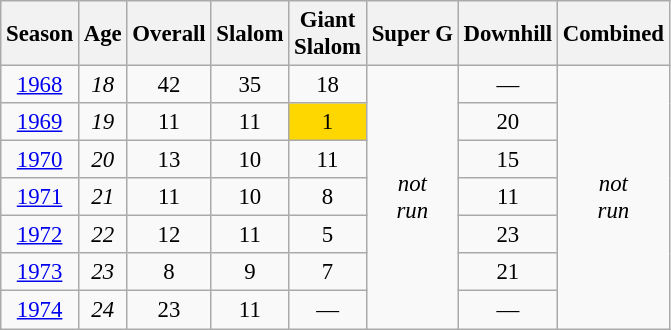<table class="wikitable" style="text-align:center; font-size:95%;">
<tr>
<th>Season</th>
<th>Age</th>
<th>Overall</th>
<th>Slalom</th>
<th>Giant<br>Slalom</th>
<th>Super G</th>
<th>Downhill</th>
<th>Combined</th>
</tr>
<tr>
<td><a href='#'>1968</a></td>
<td><em>18</em></td>
<td>42</td>
<td>35</td>
<td>18</td>
<td rowspan=7><em>not<br>run</em></td>
<td>—</td>
<td rowspan=7><em>not<br>run</em></td>
</tr>
<tr>
<td><a href='#'>1969</a></td>
<td><em>19</em></td>
<td>11</td>
<td>11</td>
<td bgcolor="gold">1</td>
<td>20</td>
</tr>
<tr>
<td><a href='#'>1970</a></td>
<td><em>20</em></td>
<td>13</td>
<td>10</td>
<td>11</td>
<td>15</td>
</tr>
<tr>
<td><a href='#'>1971</a></td>
<td><em>21</em></td>
<td>11</td>
<td>10</td>
<td>8</td>
<td>11</td>
</tr>
<tr>
<td><a href='#'>1972</a></td>
<td><em>22</em></td>
<td>12</td>
<td>11</td>
<td>5</td>
<td>23</td>
</tr>
<tr>
<td><a href='#'>1973</a></td>
<td><em>23</em></td>
<td>8</td>
<td>9</td>
<td>7</td>
<td>21</td>
</tr>
<tr>
<td><a href='#'>1974</a></td>
<td><em>24</em></td>
<td>23</td>
<td>11</td>
<td>—</td>
<td>—</td>
</tr>
</table>
